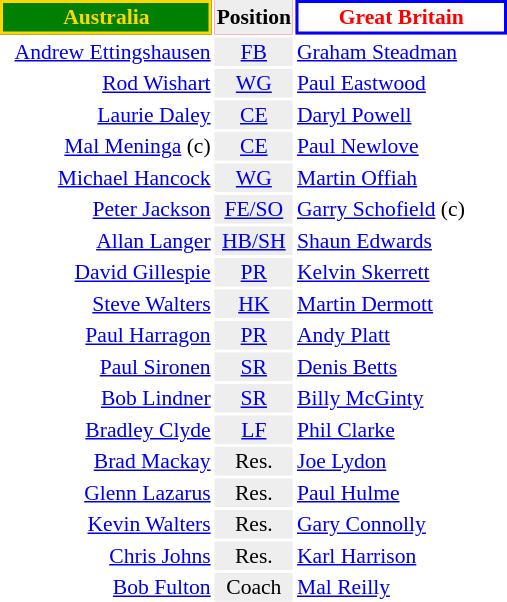<table align=right style="font-size:90%; margin-left:1em">
<tr bgcolor=#FF0033>
<th align="centre" width="135" style="border: 2px solid gold; background: green; color: gold">Australia</th>
<th align="center" style="background: #eeeeee; color: black">Position</th>
<th align="centre" width="135" style="border: 2px solid blue; background: white; color: red">Great Britain</th>
</tr>
<tr>
<td align="right"><a href='#'>Andrew Ettingshausen</a></td>
<td align="center" style="background: #eeeeee"><a href='#'>FB</a></td>
<td align="left"><a href='#'>Graham Steadman</a></td>
</tr>
<tr>
<td align="right"><a href='#'>Rod Wishart</a></td>
<td align="center" style="background: #eeeeee"><a href='#'>WG</a></td>
<td align="left"><a href='#'>Paul Eastwood</a></td>
</tr>
<tr>
<td align="right"><a href='#'>Laurie Daley</a></td>
<td align="center" style="background: #eeeeee"><a href='#'>CE</a></td>
<td align="left"><a href='#'>Daryl Powell</a></td>
</tr>
<tr>
<td align="right"><a href='#'>Mal Meninga</a> (c)</td>
<td align="center" style="background: #eeeeee"><a href='#'>CE</a></td>
<td align="left"><a href='#'>Paul Newlove</a></td>
</tr>
<tr>
<td align="right"><a href='#'>Michael Hancock</a></td>
<td align="center" style="background: #eeeeee"><a href='#'>WG</a></td>
<td align="left"><a href='#'>Martin Offiah</a></td>
</tr>
<tr>
<td align="right"><a href='#'>Peter Jackson</a></td>
<td align="center" style="background: #eeeeee"><a href='#'>FE/SO</a></td>
<td align="left"><a href='#'>Garry Schofield</a> (c)</td>
</tr>
<tr>
<td align="right"><a href='#'>Allan Langer</a></td>
<td align="center" style="background: #eeeeee"><a href='#'>HB/SH</a></td>
<td align="left"><a href='#'>Shaun Edwards</a></td>
</tr>
<tr>
<td align="right"><a href='#'>David Gillespie</a></td>
<td align="center" style="background: #eeeeee"><a href='#'>PR</a></td>
<td align="left"><a href='#'>Kelvin Skerrett</a></td>
</tr>
<tr>
<td align="right"><a href='#'>Steve Walters</a></td>
<td align="center" style="background: #eeeeee"><a href='#'>HK</a></td>
<td align="left"><a href='#'>Martin Dermott</a></td>
</tr>
<tr>
<td align="right"><a href='#'>Paul Harragon</a></td>
<td align="center" style="background: #eeeeee"><a href='#'>PR</a></td>
<td align="left"><a href='#'>Andy Platt</a></td>
</tr>
<tr>
<td align="right"><a href='#'>Paul Sironen</a></td>
<td align="center" style="background: #eeeeee"><a href='#'>SR</a></td>
<td align="left"><a href='#'>Denis Betts</a></td>
</tr>
<tr>
<td align="right"><a href='#'>Bob Lindner</a></td>
<td align="center" style="background: #eeeeee"><a href='#'>SR</a></td>
<td align="left"><a href='#'>Billy McGinty</a></td>
</tr>
<tr>
<td align="right"><a href='#'>Bradley Clyde</a></td>
<td align="center" style="background: #eeeeee"><a href='#'>LF</a></td>
<td align="left"><a href='#'>Phil Clarke</a></td>
</tr>
<tr>
<td align="right"><a href='#'>Brad Mackay</a></td>
<td align="center" style="background: #eeeeee">Res.</td>
<td align="left"><a href='#'>Joe Lydon</a></td>
</tr>
<tr>
<td align="right"><a href='#'>Glenn Lazarus</a></td>
<td align="center" style="background: #eeeeee">Res.</td>
<td align="left"><a href='#'>Paul Hulme</a></td>
</tr>
<tr>
<td align="right"><a href='#'>Kevin Walters</a></td>
<td align="center" style="background: #eeeeee">Res.</td>
<td align="left"><a href='#'>Gary Connolly</a></td>
</tr>
<tr>
<td align="right"><a href='#'>Chris Johns</a></td>
<td align="center" style="background: #eeeeee">Res.</td>
<td align="left"><a href='#'>Karl Harrison</a></td>
</tr>
<tr>
<td align="right"><a href='#'>Bob Fulton</a></td>
<td align="center" style="background: #eeeeee">Coach</td>
<td align="left"><a href='#'>Mal Reilly</a></td>
</tr>
</table>
